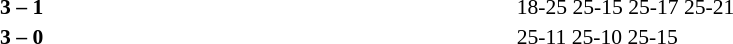<table style="width:100%;" cellspacing="1">
<tr>
<th width=20%></th>
<th width=12%></th>
<th width=20%></th>
<th width=33%></th>
<td></td>
</tr>
<tr style=font-size:90%>
<td align=right><strong></strong></td>
<td align=center><strong>3 – 1</strong></td>
<td></td>
<td>18-25 25-15 25-17 25-21</td>
<td></td>
</tr>
<tr style=font-size:90%>
<td align=right><strong></strong></td>
<td align=center><strong>3 – 0</strong></td>
<td></td>
<td>25-11 25-10 25-15</td>
</tr>
</table>
